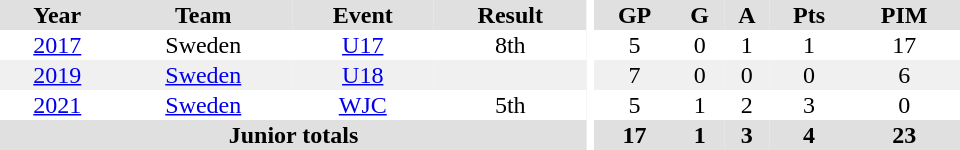<table border="0" cellpadding="1" cellspacing="0" ID="Table3" style="text-align:center; width:40em">
<tr ALIGN="center" bgcolor="#e0e0e0">
<th>Year</th>
<th>Team</th>
<th>Event</th>
<th>Result</th>
<th rowspan="99" bgcolor="#ffffff"></th>
<th>GP</th>
<th>G</th>
<th>A</th>
<th>Pts</th>
<th>PIM</th>
</tr>
<tr>
<td><a href='#'>2017</a></td>
<td>Sweden</td>
<td><a href='#'>U17</a></td>
<td>8th</td>
<td>5</td>
<td>0</td>
<td>1</td>
<td>1</td>
<td>17</td>
</tr>
<tr style="background:#f0f0f0;">
<td><a href='#'>2019</a></td>
<td><a href='#'>Sweden</a></td>
<td><a href='#'>U18</a></td>
<td></td>
<td>7</td>
<td>0</td>
<td>0</td>
<td>0</td>
<td>6</td>
</tr>
<tr>
<td><a href='#'>2021</a></td>
<td><a href='#'>Sweden</a></td>
<td><a href='#'>WJC</a></td>
<td>5th</td>
<td>5</td>
<td>1</td>
<td>2</td>
<td>3</td>
<td>0</td>
</tr>
<tr ALIGN="center" bgcolor="#e0e0e0">
<th colspan=4>Junior totals</th>
<th>17</th>
<th>1</th>
<th>3</th>
<th>4</th>
<th>23</th>
</tr>
</table>
